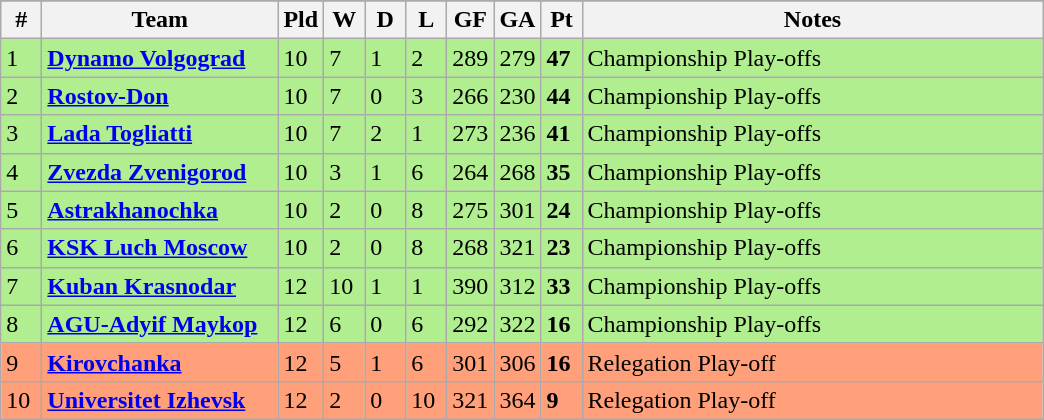<table class=wikitable>
<tr align=center>
</tr>
<tr>
<th width=20>#</th>
<th width=150>Team</th>
<th width=20>Pld</th>
<th width=20>W</th>
<th width=20>D</th>
<th width=20>L</th>
<th width=20>GF</th>
<th width=20>GA</th>
<th width=20>Pt</th>
<th width=300>Notes</th>
</tr>
<tr bgcolor=B0EE90>
<td>1</td>
<td align="left"><strong><a href='#'>Dynamo Volgograd</a></strong></td>
<td>10</td>
<td>7</td>
<td>1</td>
<td>2</td>
<td>289</td>
<td>279</td>
<td><strong>47</strong></td>
<td>Championship Play-offs</td>
</tr>
<tr bgcolor=B0EE90>
<td>2</td>
<td align="left"><strong><a href='#'>Rostov-Don</a></strong></td>
<td>10</td>
<td>7</td>
<td>0</td>
<td>3</td>
<td>266</td>
<td>230</td>
<td><strong>44</strong></td>
<td>Championship Play-offs</td>
</tr>
<tr bgcolor=B0EE90>
<td>3</td>
<td align="left"><strong><a href='#'>Lada Togliatti</a></strong></td>
<td>10</td>
<td>7</td>
<td>2</td>
<td>1</td>
<td>273</td>
<td>236</td>
<td><strong>41</strong></td>
<td>Championship Play-offs</td>
</tr>
<tr bgcolor=B0EE90>
<td>4</td>
<td align="left"><strong><a href='#'>Zvezda Zvenigorod</a></strong></td>
<td>10</td>
<td>3</td>
<td>1</td>
<td>6</td>
<td>264</td>
<td>268</td>
<td><strong>35</strong></td>
<td>Championship Play-offs</td>
</tr>
<tr bgcolor=B0EE90>
<td>5</td>
<td align="left"><strong><a href='#'>Astrakhanochka</a></strong></td>
<td>10</td>
<td>2</td>
<td>0</td>
<td>8</td>
<td>275</td>
<td>301</td>
<td><strong>24</strong></td>
<td>Championship Play-offs</td>
</tr>
<tr bgcolor=B0EE90>
<td>6</td>
<td align="left"><strong><a href='#'>KSK Luch Moscow</a></strong></td>
<td>10</td>
<td>2</td>
<td>0</td>
<td>8</td>
<td>268</td>
<td>321</td>
<td><strong>23</strong></td>
<td>Championship Play-offs</td>
</tr>
<tr bgcolor=B0EE90>
<td>7</td>
<td align="left"><strong><a href='#'>Kuban Krasnodar</a></strong></td>
<td>12</td>
<td>10</td>
<td>1</td>
<td>1</td>
<td>390</td>
<td>312</td>
<td><strong>33</strong></td>
<td>Championship Play-offs</td>
</tr>
<tr bgcolor=B0EE90>
<td>8</td>
<td align="left"><strong><a href='#'>AGU-Adyif Maykop</a></strong></td>
<td>12</td>
<td>6</td>
<td>0</td>
<td>6</td>
<td>292</td>
<td>322</td>
<td><strong>16</strong></td>
<td>Championship Play-offs</td>
</tr>
<tr bgcolor=FFA07A>
<td>9</td>
<td align="left"><strong><a href='#'>Kirovchanka</a></strong></td>
<td>12</td>
<td>5</td>
<td>1</td>
<td>6</td>
<td>301</td>
<td>306</td>
<td><strong>16</strong></td>
<td>Relegation Play-off</td>
</tr>
<tr bgcolor=FFA07A>
<td>10</td>
<td align="left"><strong><a href='#'>Universitet Izhevsk</a></strong></td>
<td>12</td>
<td>2</td>
<td>0</td>
<td>10</td>
<td>321</td>
<td>364</td>
<td><strong>9</strong></td>
<td>Relegation Play-off</td>
</tr>
</table>
